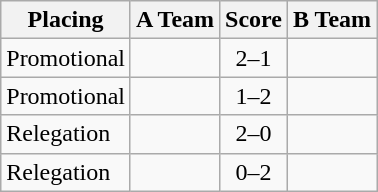<table class=wikitable style="border:1px solid #AAAAAA;">
<tr>
<th>Placing</th>
<th>A Team</th>
<th>Score</th>
<th>B Team</th>
</tr>
<tr>
<td>Promotional</td>
<td><strong></strong></td>
<td align="center">2–1</td>
<td></td>
</tr>
<tr>
<td>Promotional</td>
<td></td>
<td align="center">1–2</td>
<td><strong></strong></td>
</tr>
<tr>
<td>Relegation</td>
<td><strong></strong></td>
<td align="center">2–0</td>
<td><em></em></td>
</tr>
<tr>
<td>Relegation</td>
<td><em></em></td>
<td align="center">0–2</td>
<td><strong></strong></td>
</tr>
</table>
